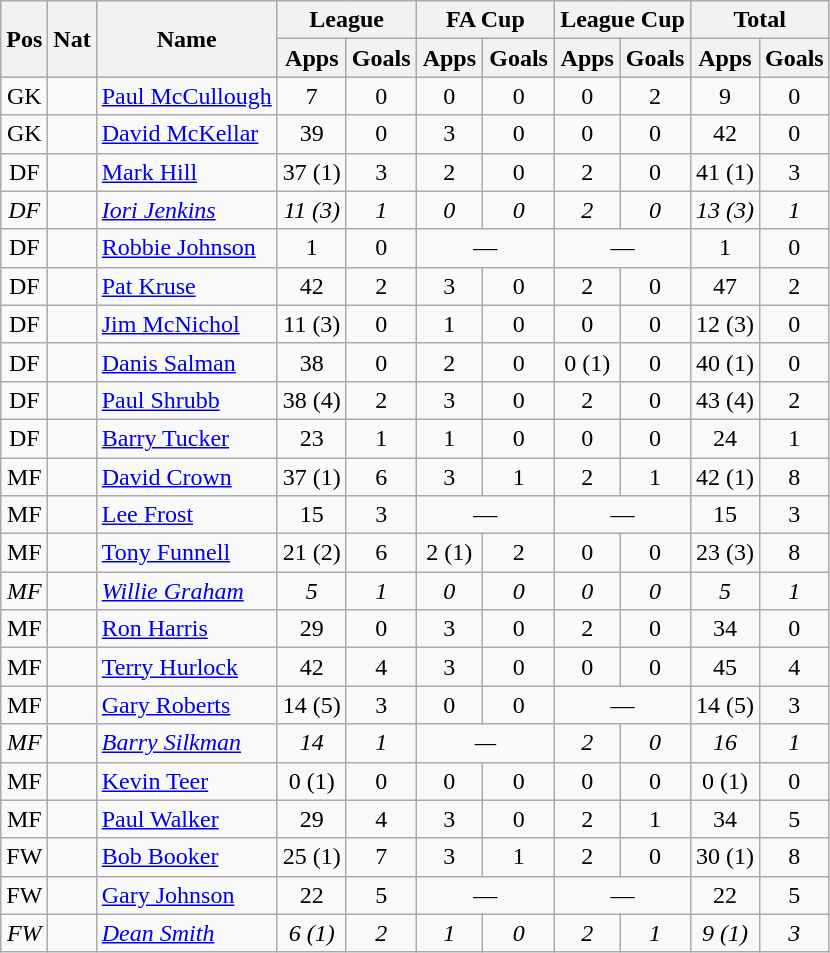<table class="wikitable" style="text-align:center">
<tr>
<th rowspan="2">Pos</th>
<th rowspan="2">Nat</th>
<th rowspan="2">Name</th>
<th colspan="2" style="width:85px;">League</th>
<th colspan="2" style="width:85px;">FA Cup</th>
<th colspan="2">League Cup</th>
<th colspan="2" style="width:85px;">Total</th>
</tr>
<tr>
<th>Apps</th>
<th>Goals</th>
<th>Apps</th>
<th>Goals</th>
<th>Apps</th>
<th>Goals</th>
<th>Apps</th>
<th>Goals</th>
</tr>
<tr>
<td>GK</td>
<td></td>
<td style="text-align:left;"><a href='#'>Paul McCullough</a></td>
<td>7</td>
<td>0</td>
<td>0</td>
<td>0</td>
<td>0</td>
<td>2</td>
<td>9</td>
<td>0</td>
</tr>
<tr>
<td>GK</td>
<td></td>
<td style="text-align:left;"><a href='#'>David McKellar</a></td>
<td>39</td>
<td>0</td>
<td>3</td>
<td>0</td>
<td>0</td>
<td>0</td>
<td>42</td>
<td>0</td>
</tr>
<tr>
<td>DF</td>
<td></td>
<td style="text-align:left;"><a href='#'>Mark Hill</a></td>
<td>37 (1)</td>
<td>3</td>
<td>2</td>
<td>0</td>
<td>2</td>
<td>0</td>
<td>41 (1)</td>
<td>3</td>
</tr>
<tr>
<td><em>DF</em></td>
<td><em></em></td>
<td style="text-align:left;"><em><a href='#'>Iori Jenkins</a></em></td>
<td><em>11 (3)</em></td>
<td><em>1</em></td>
<td><em>0</em></td>
<td><em>0</em></td>
<td><em>2</em></td>
<td><em>0</em></td>
<td><em>13 (3)</em></td>
<td><em>1</em></td>
</tr>
<tr>
<td>DF</td>
<td></td>
<td style="text-align:left;"><a href='#'>Robbie Johnson</a></td>
<td>1</td>
<td>0</td>
<td colspan="2">—</td>
<td colspan="2">—</td>
<td>1</td>
<td>0</td>
</tr>
<tr>
<td>DF</td>
<td></td>
<td style="text-align:left;"><a href='#'>Pat Kruse</a></td>
<td>42</td>
<td>2</td>
<td>3</td>
<td>0</td>
<td>2</td>
<td>0</td>
<td>47</td>
<td>2</td>
</tr>
<tr>
<td>DF</td>
<td></td>
<td style="text-align:left;"><a href='#'>Jim McNichol</a></td>
<td>11 (3)</td>
<td>0</td>
<td>1</td>
<td>0</td>
<td>0</td>
<td>0</td>
<td>12 (3)</td>
<td>0</td>
</tr>
<tr>
<td>DF</td>
<td></td>
<td style="text-align:left;"><a href='#'>Danis Salman</a></td>
<td>38</td>
<td>0</td>
<td>2</td>
<td>0</td>
<td>0 (1)</td>
<td>0</td>
<td>40 (1)</td>
<td>0</td>
</tr>
<tr>
<td>DF</td>
<td></td>
<td style="text-align:left;"><a href='#'>Paul Shrubb</a></td>
<td>38 (4)</td>
<td>2</td>
<td>3</td>
<td>0</td>
<td>2</td>
<td>0</td>
<td>43 (4)</td>
<td>2</td>
</tr>
<tr>
<td>DF</td>
<td></td>
<td style="text-align:left;"><a href='#'>Barry Tucker</a></td>
<td>23</td>
<td>1</td>
<td>1</td>
<td>0</td>
<td>0</td>
<td>0</td>
<td>24</td>
<td>1</td>
</tr>
<tr>
<td>MF</td>
<td></td>
<td style="text-align:left;"><a href='#'>David Crown</a></td>
<td>37 (1)</td>
<td>6</td>
<td>3</td>
<td>1</td>
<td>2</td>
<td>1</td>
<td>42 (1)</td>
<td>8</td>
</tr>
<tr>
<td>MF</td>
<td></td>
<td style="text-align:left;"><a href='#'>Lee Frost</a></td>
<td>15</td>
<td>3</td>
<td colspan="2">—</td>
<td colspan="2">—</td>
<td>15</td>
<td>3</td>
</tr>
<tr>
<td>MF</td>
<td></td>
<td style="text-align:left;"><a href='#'>Tony Funnell</a></td>
<td>21 (2)</td>
<td>6</td>
<td>2 (1)</td>
<td>2</td>
<td>0</td>
<td>0</td>
<td>23 (3)</td>
<td>8</td>
</tr>
<tr>
<td><em>MF</em></td>
<td><em></em></td>
<td style="text-align:left;"><a href='#'><em>Willie Graham</em></a></td>
<td><em>5</em></td>
<td><em>1</em></td>
<td><em>0</em></td>
<td><em>0</em></td>
<td><em>0</em></td>
<td><em>0</em></td>
<td><em>5</em></td>
<td><em>1</em></td>
</tr>
<tr>
<td>MF</td>
<td></td>
<td style="text-align:left;"><a href='#'>Ron Harris</a></td>
<td>29</td>
<td>0</td>
<td>3</td>
<td>0</td>
<td>2</td>
<td>0</td>
<td>34</td>
<td>0</td>
</tr>
<tr>
<td>MF</td>
<td></td>
<td style="text-align:left;"><a href='#'>Terry Hurlock</a></td>
<td>42</td>
<td>4</td>
<td>3</td>
<td>0</td>
<td>0</td>
<td>0</td>
<td>45</td>
<td>4</td>
</tr>
<tr>
<td>MF</td>
<td></td>
<td style="text-align:left;"><a href='#'>Gary Roberts</a></td>
<td>14 (5)</td>
<td>3</td>
<td>0</td>
<td>0</td>
<td colspan="2">—</td>
<td>14 (5)</td>
<td>3</td>
</tr>
<tr>
<td><em>MF</em></td>
<td><em></em></td>
<td style="text-align:left;"><em><a href='#'>Barry Silkman</a></em></td>
<td><em>14</em></td>
<td><em>1</em></td>
<td colspan="2"><em>—</em></td>
<td><em>2</em></td>
<td><em>0</em></td>
<td><em>16</em></td>
<td><em>1</em></td>
</tr>
<tr>
<td>MF</td>
<td></td>
<td style="text-align:left;"><a href='#'>Kevin Teer</a></td>
<td>0 (1)</td>
<td>0</td>
<td>0</td>
<td>0</td>
<td>0</td>
<td>0</td>
<td>0 (1)</td>
<td>0</td>
</tr>
<tr>
<td>MF</td>
<td></td>
<td style="text-align:left;"><a href='#'>Paul Walker</a></td>
<td>29</td>
<td>4</td>
<td>3</td>
<td>0</td>
<td>2</td>
<td>1</td>
<td>34</td>
<td>5</td>
</tr>
<tr>
<td>FW</td>
<td></td>
<td style="text-align:left;"><a href='#'>Bob Booker</a></td>
<td>25 (1)</td>
<td>7</td>
<td>3</td>
<td>1</td>
<td>2</td>
<td>0</td>
<td>30 (1)</td>
<td>8</td>
</tr>
<tr>
<td>FW</td>
<td></td>
<td style="text-align:left;"><a href='#'>Gary Johnson</a></td>
<td>22</td>
<td>5</td>
<td colspan="2">—</td>
<td colspan="2">—</td>
<td>22</td>
<td>5</td>
</tr>
<tr>
<td><em>FW</em></td>
<td><em></em></td>
<td style="text-align:left;"><a href='#'><em>Dean Smith</em></a></td>
<td><em>6 (1)</em></td>
<td><em>2</em></td>
<td><em>1</em></td>
<td><em>0</em></td>
<td><em>2</em></td>
<td><em>1</em></td>
<td><em>9 (1)</em></td>
<td><em>3</em></td>
</tr>
</table>
